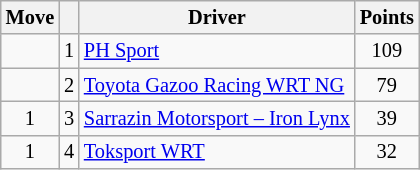<table class="wikitable" style="font-size:85%;">
<tr>
<th>Move</th>
<th></th>
<th>Driver</th>
<th>Points</th>
</tr>
<tr>
<td align="center"></td>
<td align="center">1</td>
<td><a href='#'>PH Sport</a></td>
<td align="center">109</td>
</tr>
<tr>
<td align="center"></td>
<td align="center">2</td>
<td><a href='#'>Toyota Gazoo Racing WRT NG</a></td>
<td align="center">79</td>
</tr>
<tr>
<td align="center"> 1</td>
<td align="center">3</td>
<td><a href='#'>Sarrazin Motorsport – Iron Lynx</a></td>
<td align="center">39</td>
</tr>
<tr>
<td align="center"> 1</td>
<td align="center">4</td>
<td><a href='#'>Toksport WRT</a></td>
<td align="center">32</td>
</tr>
</table>
